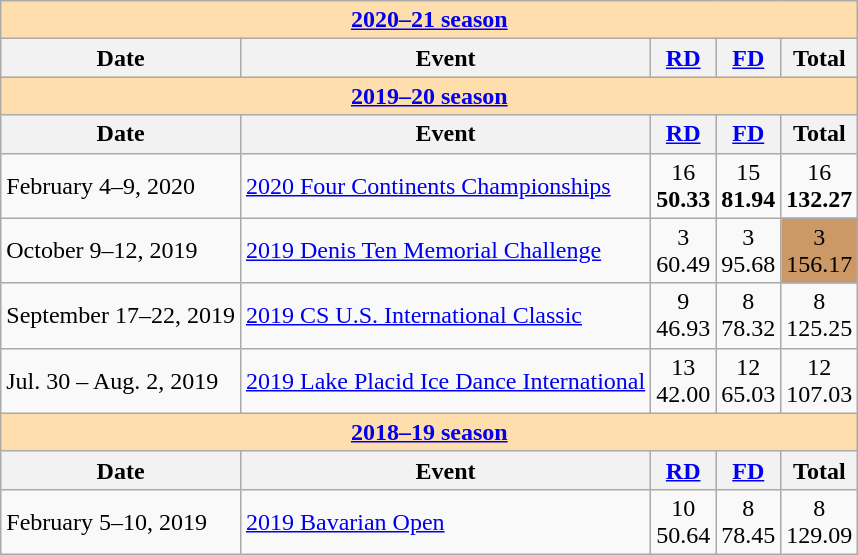<table class="wikitable">
<tr>
<th style="background-color: #ffdead;" colspan=5 align=center><a href='#'><strong>2020–21 season</strong></a></th>
</tr>
<tr>
<th>Date</th>
<th>Event</th>
<th><a href='#'>RD</a></th>
<th><a href='#'>FD</a></th>
<th>Total</th>
</tr>
<tr>
<th style="background-color: #ffdead;" colspan=5 align=center><a href='#'><strong>2019–20 season</strong></a></th>
</tr>
<tr>
<th>Date</th>
<th>Event</th>
<th><a href='#'>RD</a></th>
<th><a href='#'>FD</a></th>
<th>Total</th>
</tr>
<tr>
<td>February 4–9, 2020</td>
<td><a href='#'>2020 Four Continents Championships</a></td>
<td align=center>16 <br> <strong>50.33</strong></td>
<td align=center>15 <br> <strong>81.94</strong></td>
<td align=center>16 <br> <strong>132.27</strong></td>
</tr>
<tr>
<td>October 9–12, 2019</td>
<td><a href='#'>2019 Denis Ten Memorial Challenge</a></td>
<td align=center>3 <br> 60.49</td>
<td align=center>3 <br> 95.68</td>
<td align=center bgcolor=cc9966>3 <br> 156.17</td>
</tr>
<tr>
<td>September 17–22, 2019</td>
<td><a href='#'>2019 CS U.S. International Classic</a></td>
<td align=center>9 <br> 46.93</td>
<td align=center>8 <br> 78.32</td>
<td align=center>8 <br> 125.25</td>
</tr>
<tr>
<td>Jul. 30 – Aug. 2, 2019</td>
<td><a href='#'>2019 Lake Placid Ice Dance International</a></td>
<td align=center>13 <br> 42.00</td>
<td align=center>12 <br> 65.03</td>
<td align=center>12 <br> 107.03</td>
</tr>
<tr>
<th style="background-color: #ffdead;" colspan=5 align=center><a href='#'><strong>2018–19 season</strong></a></th>
</tr>
<tr>
<th>Date</th>
<th>Event</th>
<th><a href='#'>RD</a></th>
<th><a href='#'>FD</a></th>
<th>Total</th>
</tr>
<tr>
<td>February 5–10, 2019</td>
<td><a href='#'>2019 Bavarian Open</a></td>
<td align=center>10 <br> 50.64</td>
<td align=center>8 <br> 78.45</td>
<td align=center>8 <br> 129.09</td>
</tr>
</table>
